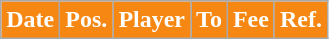<table class="wikitable plainrowheaders sortable">
<tr>
<th style="background:#F68712; color:#FFFFFF;">Date</th>
<th style="background:#F68712; color:#FFFFFF;">Pos.</th>
<th style="background:#F68712; color:#FFFFFF;">Player</th>
<th style="background:#F68712; color:#FFFFFF;">To</th>
<th style="background:#F68712; color:#FFFFFF;">Fee</th>
<th style="background:#F68712; color:#FFFFFF;">Ref.</th>
</tr>
</table>
